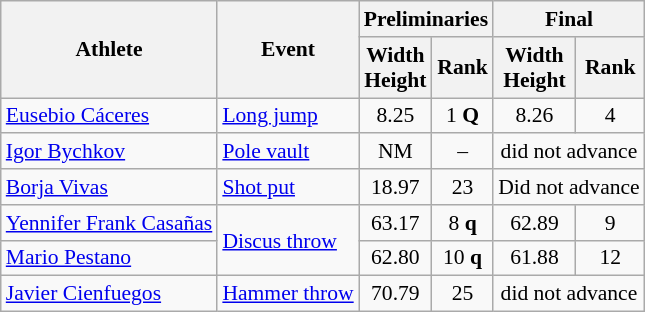<table class=wikitable style="font-size:90%;">
<tr>
<th rowspan="2">Athlete</th>
<th rowspan="2">Event</th>
<th colspan="2">Preliminaries</th>
<th colspan="2">Final</th>
</tr>
<tr>
<th>Width<br>Height</th>
<th>Rank</th>
<th>Width<br>Height</th>
<th>Rank</th>
</tr>
<tr style="border-top: single;">
<td><a href='#'>Eusebio Cáceres</a></td>
<td><a href='#'>Long jump</a></td>
<td align=center>8.25</td>
<td align=center>1 <strong>Q</strong></td>
<td align=center>8.26</td>
<td align=center>4</td>
</tr>
<tr style="border-top: single;">
<td><a href='#'>Igor Bychkov</a></td>
<td><a href='#'>Pole vault</a></td>
<td align=center>NM</td>
<td align=center>–</td>
<td align=center colspan=2>did not advance</td>
</tr>
<tr style="border-top: single;">
<td><a href='#'>Borja Vivas</a></td>
<td><a href='#'>Shot put</a></td>
<td align=center>18.97</td>
<td align=center>23</td>
<td align=center colspan=2>Did not advance</td>
</tr>
<tr style="border-top: single;">
<td><a href='#'>Yennifer Frank Casañas</a></td>
<td align=left rowspan=2><a href='#'>Discus throw</a></td>
<td align=center>63.17</td>
<td align=center>8 <strong>q</strong></td>
<td align=center>62.89</td>
<td align=center>9</td>
</tr>
<tr style="border-top: single;">
<td><a href='#'>Mario Pestano</a></td>
<td align=center>62.80</td>
<td align=center>10 <strong>q</strong></td>
<td align=center>61.88</td>
<td align=center>12</td>
</tr>
<tr style="border-top: single;">
<td><a href='#'>Javier Cienfuegos</a></td>
<td><a href='#'>Hammer throw</a></td>
<td align=center>70.79</td>
<td align=center>25</td>
<td align=center colspan=2>did not advance</td>
</tr>
</table>
